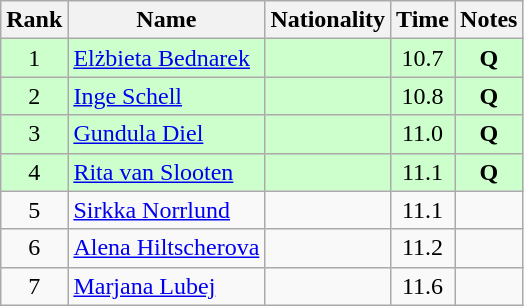<table class="wikitable sortable" style="text-align:center">
<tr>
<th>Rank</th>
<th>Name</th>
<th>Nationality</th>
<th>Time</th>
<th>Notes</th>
</tr>
<tr bgcolor=ccffcc>
<td>1</td>
<td align=left><a href='#'>Elżbieta Bednarek</a></td>
<td align=left></td>
<td>10.7</td>
<td><strong>Q</strong></td>
</tr>
<tr bgcolor=ccffcc>
<td>2</td>
<td align=left><a href='#'>Inge Schell</a></td>
<td align=left></td>
<td>10.8</td>
<td><strong>Q</strong></td>
</tr>
<tr bgcolor=ccffcc>
<td>3</td>
<td align=left><a href='#'>Gundula Diel</a></td>
<td align=left></td>
<td>11.0</td>
<td><strong>Q</strong></td>
</tr>
<tr bgcolor=ccffcc>
<td>4</td>
<td align=left><a href='#'>Rita van Slooten</a></td>
<td align=left></td>
<td>11.1</td>
<td><strong>Q</strong></td>
</tr>
<tr>
<td>5</td>
<td align=left><a href='#'>Sirkka Norrlund</a></td>
<td align=left></td>
<td>11.1</td>
<td></td>
</tr>
<tr>
<td>6</td>
<td align=left><a href='#'>Alena Hiltscherova</a></td>
<td align=left></td>
<td>11.2</td>
<td></td>
</tr>
<tr>
<td>7</td>
<td align=left><a href='#'>Marjana Lubej</a></td>
<td align=left></td>
<td>11.6</td>
<td></td>
</tr>
</table>
